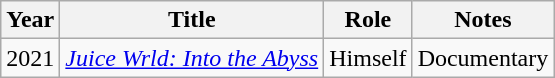<table class="wikitable sortable">
<tr>
<th>Year</th>
<th>Title</th>
<th>Role</th>
<th>Notes</th>
</tr>
<tr>
<td>2021</td>
<td><em><a href='#'>Juice Wrld: Into the Abyss</a></em></td>
<td>Himself</td>
<td>Documentary</td>
</tr>
</table>
